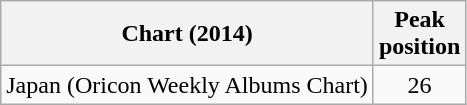<table class="wikitable sortable" border="1">
<tr>
<th>Chart (2014)</th>
<th>Peak<br>position</th>
</tr>
<tr>
<td>Japan (Oricon Weekly Albums Chart)</td>
<td align="center">26</td>
</tr>
</table>
